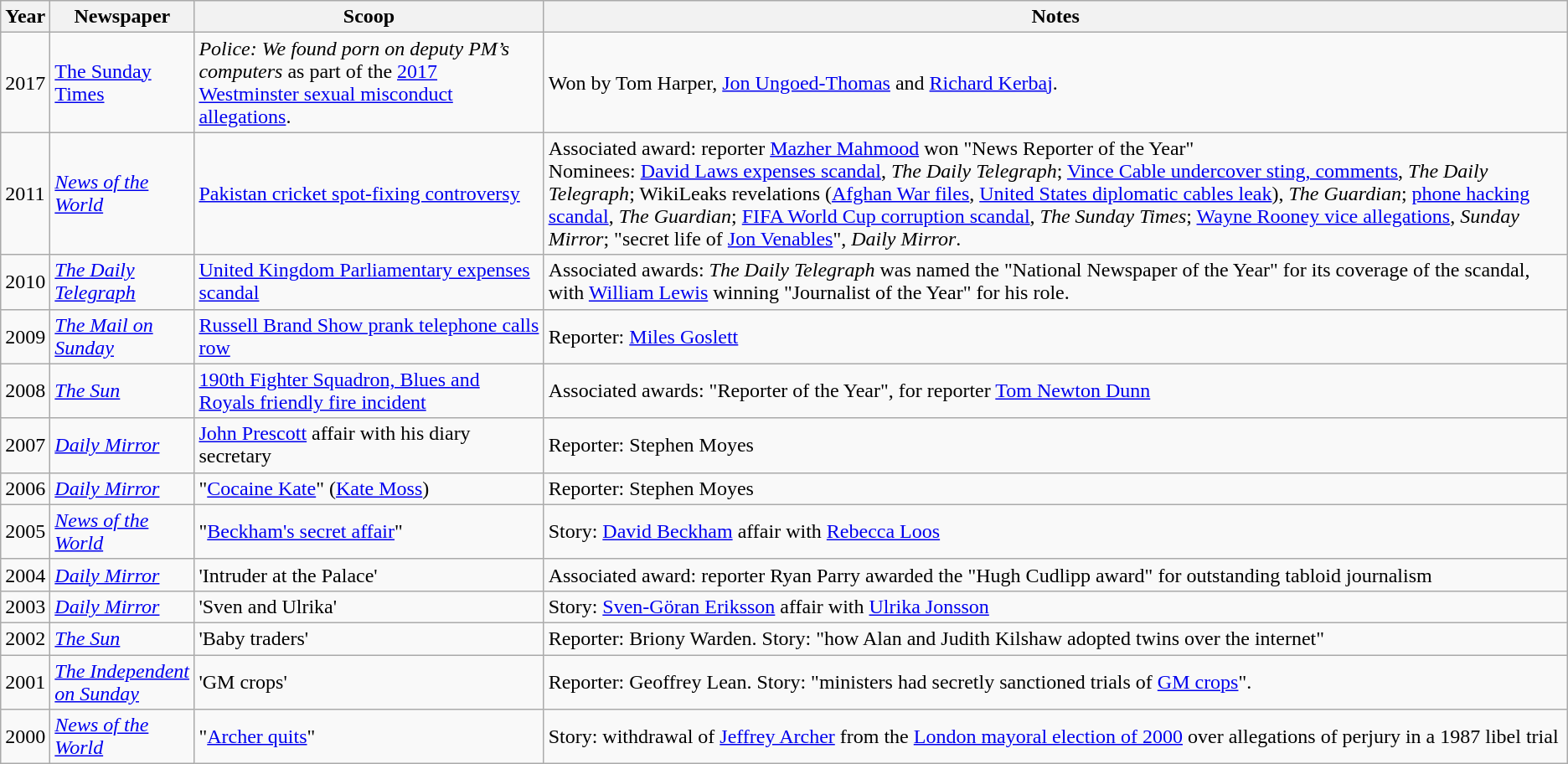<table class="wikitable sortable">
<tr>
<th>Year</th>
<th>Newspaper</th>
<th>Scoop</th>
<th>Notes</th>
</tr>
<tr>
<td>2017</td>
<td><a href='#'>The Sunday Times</a></td>
<td><em>Police: We found porn on deputy PM’s computers</em> as part of the <a href='#'>2017 Westminster sexual misconduct allegations</a>.</td>
<td>Won by Tom Harper, <a href='#'>Jon Ungoed-Thomas</a> and <a href='#'>Richard Kerbaj</a>.</td>
</tr>
<tr>
<td>2011</td>
<td><em><a href='#'>News of the World</a></em></td>
<td><a href='#'>Pakistan cricket spot-fixing controversy</a></td>
<td>Associated award: reporter <a href='#'>Mazher Mahmood</a> won "News Reporter of the Year"<br>Nominees: <a href='#'>David Laws expenses scandal</a>, <em>The Daily Telegraph</em>; <a href='#'>Vince Cable undercover sting, comments</a>, <em>The Daily Telegraph</em>; WikiLeaks revelations (<a href='#'>Afghan War files</a>, <a href='#'>United States diplomatic cables leak</a>), <em>The Guardian</em>; <a href='#'>phone hacking scandal</a>, <em>The Guardian</em>; <a href='#'>FIFA World Cup corruption scandal</a>, <em>The Sunday Times</em>; <a href='#'>Wayne Rooney vice allegations</a>, <em>Sunday Mirror</em>; "secret life of <a href='#'>Jon Venables</a>", <em>Daily Mirror</em>.</td>
</tr>
<tr>
<td>2010</td>
<td><em><a href='#'>The Daily Telegraph</a></em></td>
<td><a href='#'>United Kingdom Parliamentary expenses scandal</a></td>
<td>Associated awards: <em>The Daily Telegraph</em> was named the "National Newspaper of the Year" for its coverage of the scandal, with <a href='#'>William Lewis</a> winning "Journalist of the Year" for his role.</td>
</tr>
<tr>
<td>2009</td>
<td><em><a href='#'>The Mail on Sunday</a></em></td>
<td><a href='#'>Russell Brand Show prank telephone calls row</a></td>
<td>Reporter: <a href='#'>Miles Goslett</a></td>
</tr>
<tr>
<td>2008</td>
<td><em><a href='#'>The Sun</a></em></td>
<td><a href='#'>190th Fighter Squadron, Blues and Royals friendly fire incident</a></td>
<td>Associated awards: "Reporter of the Year", for reporter <a href='#'>Tom Newton Dunn</a></td>
</tr>
<tr>
<td>2007</td>
<td><em><a href='#'>Daily Mirror</a></em></td>
<td><a href='#'>John Prescott</a> affair with his diary secretary</td>
<td>Reporter: Stephen Moyes</td>
</tr>
<tr>
<td>2006</td>
<td><em><a href='#'>Daily Mirror</a></em></td>
<td>"<a href='#'>Cocaine Kate</a>" (<a href='#'>Kate Moss</a>)</td>
<td>Reporter: Stephen Moyes</td>
</tr>
<tr>
<td>2005</td>
<td><em><a href='#'>News of the World</a></em></td>
<td>"<a href='#'>Beckham's secret affair</a>"</td>
<td>Story: <a href='#'>David Beckham</a> affair with <a href='#'>Rebecca Loos</a></td>
</tr>
<tr>
<td>2004</td>
<td><em><a href='#'>Daily Mirror</a></em></td>
<td>'Intruder at the Palace'</td>
<td>Associated award: reporter Ryan Parry awarded the "Hugh Cudlipp award" for outstanding tabloid journalism</td>
</tr>
<tr>
<td>2003</td>
<td><em><a href='#'>Daily Mirror</a></em></td>
<td>'Sven and Ulrika'</td>
<td>Story: <a href='#'>Sven-Göran Eriksson</a> affair with <a href='#'>Ulrika Jonsson</a></td>
</tr>
<tr>
<td>2002</td>
<td><em><a href='#'>The Sun</a></em></td>
<td>'Baby traders'</td>
<td>Reporter: Briony Warden. Story: "how Alan and Judith Kilshaw adopted twins over the internet"</td>
</tr>
<tr>
<td>2001</td>
<td><em><a href='#'>The Independent on Sunday</a></em></td>
<td>'GM crops'</td>
<td>Reporter: Geoffrey Lean. Story: "ministers had secretly sanctioned trials of <a href='#'>GM crops</a>".</td>
</tr>
<tr>
<td>2000</td>
<td><em><a href='#'>News of the World</a></em></td>
<td>"<a href='#'>Archer quits</a>"</td>
<td>Story: withdrawal of <a href='#'>Jeffrey Archer</a> from the <a href='#'>London mayoral election of 2000</a> over allegations of perjury in a 1987 libel trial</td>
</tr>
</table>
